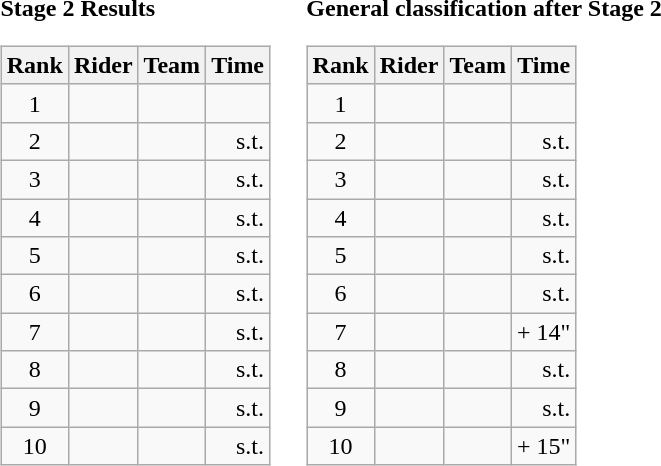<table>
<tr>
<td><strong>Stage 2 Results</strong><br><table class="wikitable">
<tr>
<th scope="col">Rank</th>
<th scope="col">Rider</th>
<th scope="col">Team</th>
<th scope="col">Time</th>
</tr>
<tr>
<td style="text-align:center;">1</td>
<td></td>
<td></td>
<td style="text-align:right;"></td>
</tr>
<tr>
<td style="text-align:center;">2</td>
<td></td>
<td></td>
<td style="text-align:right;">s.t.</td>
</tr>
<tr>
<td style="text-align:center;">3</td>
<td></td>
<td></td>
<td style="text-align:right;">s.t.</td>
</tr>
<tr>
<td style="text-align:center;">4</td>
<td></td>
<td></td>
<td style="text-align:right;">s.t.</td>
</tr>
<tr>
<td style="text-align:center;">5</td>
<td></td>
<td></td>
<td style="text-align:right;">s.t.</td>
</tr>
<tr>
<td style="text-align:center;">6</td>
<td></td>
<td></td>
<td style="text-align:right;">s.t.</td>
</tr>
<tr>
<td style="text-align:center;">7</td>
<td> </td>
<td></td>
<td style="text-align:right;">s.t.</td>
</tr>
<tr>
<td style="text-align:center;">8</td>
<td></td>
<td></td>
<td style="text-align:right;">s.t.</td>
</tr>
<tr>
<td style="text-align:center;">9</td>
<td></td>
<td></td>
<td style="text-align:right;">s.t.</td>
</tr>
<tr>
<td style="text-align:center;">10</td>
<td></td>
<td></td>
<td style="text-align:right;">s.t.</td>
</tr>
</table>
</td>
<td></td>
<td><strong>General classification after Stage 2</strong><br><table class="wikitable">
<tr>
<th scope="col">Rank</th>
<th scope="col">Rider</th>
<th scope="col">Team</th>
<th scope="col">Time</th>
</tr>
<tr>
<td style="text-align:center;">1</td>
<td> </td>
<td></td>
<td style="text-align:right;"></td>
</tr>
<tr>
<td style="text-align:center;">2</td>
<td></td>
<td></td>
<td style="text-align:right;">s.t.</td>
</tr>
<tr>
<td style="text-align:center;">3</td>
<td></td>
<td></td>
<td style="text-align:right;">s.t.</td>
</tr>
<tr>
<td style="text-align:center;">4</td>
<td></td>
<td></td>
<td style="text-align:right;">s.t.</td>
</tr>
<tr>
<td style="text-align:center;">5</td>
<td></td>
<td></td>
<td style="text-align:right;">s.t.</td>
</tr>
<tr>
<td style="text-align:center;">6</td>
<td></td>
<td></td>
<td style="text-align:right;">s.t.</td>
</tr>
<tr>
<td style="text-align:center;">7</td>
<td></td>
<td></td>
<td style="text-align:right;">+ 14"</td>
</tr>
<tr>
<td style="text-align:center;">8</td>
<td></td>
<td></td>
<td style="text-align:right;">s.t.</td>
</tr>
<tr>
<td style="text-align:center;">9</td>
<td></td>
<td></td>
<td style="text-align:right;">s.t.</td>
</tr>
<tr>
<td style="text-align:center;">10</td>
<td></td>
<td></td>
<td style="text-align:right;">+ 15"</td>
</tr>
</table>
</td>
</tr>
</table>
